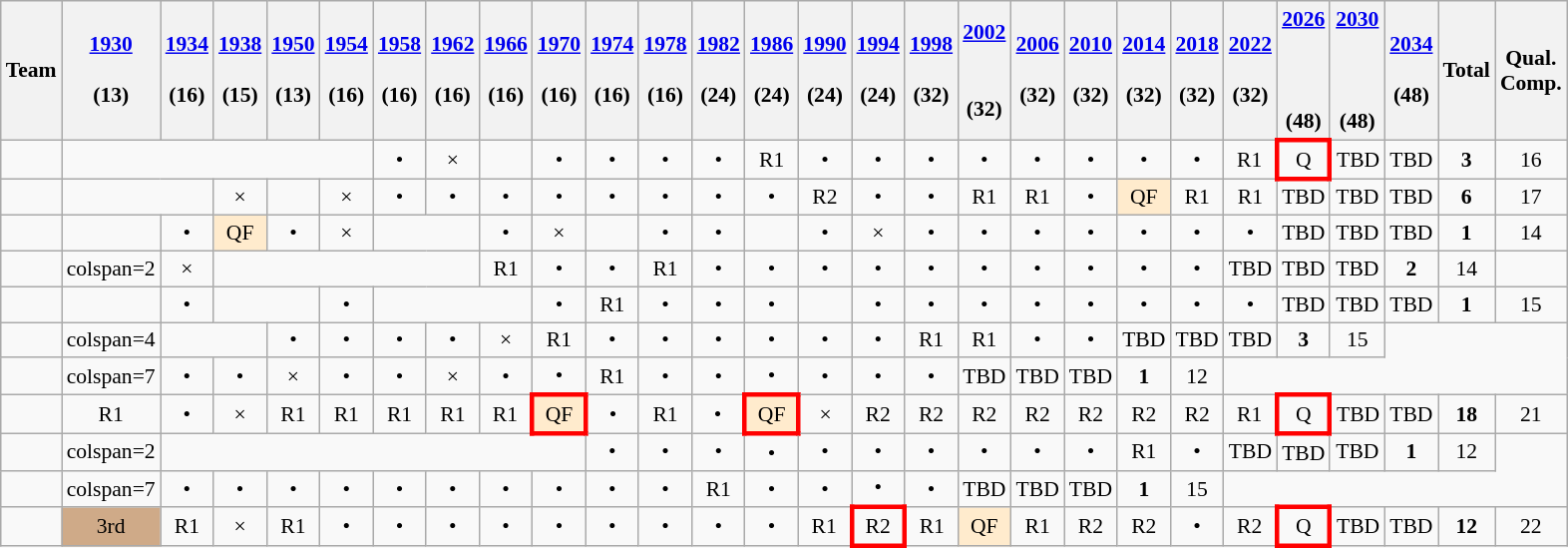<table class="wikitable" style="text-align: center; font-size:90%;">
<tr>
<th>Team</th>
<th><a href='#'>1930</a><br><br>(13)</th>
<th><a href='#'>1934</a><br><br>(16)</th>
<th><a href='#'>1938</a><br><br>(15)</th>
<th><a href='#'>1950</a><br><br>(13)</th>
<th><a href='#'>1954</a><br><br>(16)</th>
<th><a href='#'>1958</a><br><br>(16)</th>
<th><a href='#'>1962</a><br><br>(16)</th>
<th><a href='#'>1966</a><br><br>(16)</th>
<th><a href='#'>1970</a><br><br>(16)</th>
<th><a href='#'>1974</a><br><br>(16)</th>
<th><a href='#'>1978</a><br><br>(16)</th>
<th><a href='#'>1982</a><br><br>(24)</th>
<th><a href='#'>1986</a><br><br>(24)</th>
<th><a href='#'>1990</a><br><br>(24)</th>
<th><a href='#'>1994</a><br><br>(24)</th>
<th><a href='#'>1998</a><br><br>(32)</th>
<th><a href='#'>2002</a><br><br><br>(32)</th>
<th><a href='#'>2006</a><br><br>(32)</th>
<th><a href='#'>2010</a><br><br>(32)</th>
<th><a href='#'>2014</a><br><br>(32)</th>
<th><a href='#'>2018</a><br><br>(32)</th>
<th><a href='#'>2022</a><br><br>(32)</th>
<th><a href='#'>2026</a><br><br><br><br>(48)</th>
<th><a href='#'>2030</a><br> <br><br><br> (48)</th>
<th><a href='#'>2034</a><br> <br> (48)</th>
<th>Total</th>
<th>Qual.<br>Comp.</th>
</tr>
<tr>
<td align=left></td>
<td colspan=5></td>
<td>•</td>
<td>×</td>
<td></td>
<td>•</td>
<td>•</td>
<td>•</td>
<td>•</td>
<td>R1<br></td>
<td>•</td>
<td>•</td>
<td>•</td>
<td>•</td>
<td>•</td>
<td>•</td>
<td>•</td>
<td>•</td>
<td>R1<br></td>
<td style="border:3px solid red">Q</td>
<td>TBD</td>
<td>TBD</td>
<td><strong>3</strong></td>
<td>16</td>
</tr>
<tr>
<td align=left></td>
<td colspan=2></td>
<td>×</td>
<td></td>
<td>×</td>
<td>•</td>
<td>•</td>
<td>•</td>
<td>•</td>
<td>•</td>
<td>•</td>
<td>•</td>
<td>•</td>
<td>R2<br></td>
<td>•</td>
<td>•</td>
<td>R1<br></td>
<td>R1<br></td>
<td>•</td>
<td bgcolor=#ffebcd>QF<br></td>
<td>R1<br></td>
<td>R1<br></td>
<td>TBD</td>
<td>TBD</td>
<td>TBD</td>
<td><strong>6</strong></td>
<td>17</td>
</tr>
<tr>
<td align=left></td>
<td></td>
<td>•</td>
<td bgcolor=#ffebcd>QF<br></td>
<td>•</td>
<td>×</td>
<td colspan=2></td>
<td>•</td>
<td>×</td>
<td></td>
<td>•</td>
<td>•</td>
<td></td>
<td>•</td>
<td>×</td>
<td>•</td>
<td>•</td>
<td>•</td>
<td>•</td>
<td>•</td>
<td>•</td>
<td>•</td>
<td>TBD</td>
<td>TBD</td>
<td>TBD</td>
<td><strong>1</strong></td>
<td>14</td>
</tr>
<tr>
<td align=left></td>
<td>colspan=2 </td>
<td>×</td>
<td colspan=5></td>
<td>R1<br></td>
<td>•</td>
<td>•</td>
<td>R1<br></td>
<td>•</td>
<td>•</td>
<td>•</td>
<td>•</td>
<td>•</td>
<td>•</td>
<td>•</td>
<td>•</td>
<td>•</td>
<td>•</td>
<td>TBD</td>
<td>TBD</td>
<td>TBD</td>
<td><strong>2</strong></td>
<td>14</td>
</tr>
<tr>
<td align=left></td>
<td></td>
<td>•</td>
<td colspan=2></td>
<td>•</td>
<td colspan=3></td>
<td>•</td>
<td>R1<br></td>
<td>•</td>
<td>•</td>
<td>•</td>
<td></td>
<td>•</td>
<td>•</td>
<td>•</td>
<td>•</td>
<td>•</td>
<td>•</td>
<td>•</td>
<td>•</td>
<td>TBD</td>
<td>TBD</td>
<td>TBD</td>
<td><strong>1</strong></td>
<td>15</td>
</tr>
<tr>
<td align=left></td>
<td>colspan=4 </td>
<td colspan=2></td>
<td>•</td>
<td>•</td>
<td>•</td>
<td>•</td>
<td>×</td>
<td>R1<br></td>
<td>•</td>
<td>•</td>
<td>•</td>
<td>•</td>
<td>•</td>
<td>•</td>
<td>R1<br></td>
<td>R1<br></td>
<td>•</td>
<td>•</td>
<td>TBD</td>
<td>TBD</td>
<td>TBD</td>
<td><strong>3</strong></td>
<td>15</td>
</tr>
<tr>
<td align=left></td>
<td>colspan=7 </td>
<td>•</td>
<td>•</td>
<td>×</td>
<td>•</td>
<td>•</td>
<td>×</td>
<td>•</td>
<td>•</td>
<td>R1<br></td>
<td>•</td>
<td>•</td>
<td>•</td>
<td>•</td>
<td>•</td>
<td>•</td>
<td>TBD</td>
<td>TBD</td>
<td>TBD</td>
<td><strong>1</strong></td>
<td>12</td>
</tr>
<tr>
<td align=left></td>
<td>R1<br></td>
<td>•</td>
<td>×</td>
<td>R1<br></td>
<td>R1<br></td>
<td>R1<br></td>
<td>R1<br></td>
<td>R1<br></td>
<td bgcolor="#ffebcd" style="border:3px solid red">QF<br></td>
<td>•</td>
<td>R1<br></td>
<td>•</td>
<td bgcolor="#ffebcd" style="border:3px solid red">QF<br></td>
<td>×</td>
<td>R2<br></td>
<td>R2<br></td>
<td>R2<br></td>
<td>R2<br></td>
<td>R2<br></td>
<td>R2<br></td>
<td>R2<br></td>
<td>R1<br></td>
<td style="border:3px solid red">Q</td>
<td>TBD</td>
<td>TBD</td>
<td><strong>18</strong></td>
<td>21</td>
</tr>
<tr>
<td align=left></td>
<td>colspan=2 </td>
<td colspan=8></td>
<td>•</td>
<td>•</td>
<td>•</td>
<td>•</td>
<td>•</td>
<td>•</td>
<td>•</td>
<td>•</td>
<td>•</td>
<td>•</td>
<td>R1<br></td>
<td>•</td>
<td>TBD</td>
<td>TBD</td>
<td>TBD</td>
<td><strong>1</strong></td>
<td>12</td>
</tr>
<tr>
<td align=left></td>
<td>colspan=7 </td>
<td>•</td>
<td>•</td>
<td>•</td>
<td>•</td>
<td>•</td>
<td>•</td>
<td>•</td>
<td>•</td>
<td>•</td>
<td>•</td>
<td>R1<br></td>
<td>•</td>
<td>•</td>
<td>•</td>
<td>•</td>
<td>TBD</td>
<td>TBD</td>
<td>TBD</td>
<td><strong>1</strong></td>
<td>15</td>
</tr>
<tr>
<td align=left></td>
<td bgcolor="#CFAA88">3rd</td>
<td>R1<br></td>
<td>×</td>
<td>R1<br></td>
<td>•</td>
<td>•</td>
<td>•</td>
<td>•</td>
<td>•</td>
<td>•</td>
<td>•</td>
<td>•</td>
<td>•</td>
<td>R1<br></td>
<td style="border:3px solid red">R2<br></td>
<td>R1<br></td>
<td bgcolor=#ffebcd>QF<br></td>
<td>R1<br></td>
<td>R2<br></td>
<td>R2<br></td>
<td>•</td>
<td>R2<br></td>
<td style="border:3px solid red">Q</td>
<td>TBD</td>
<td>TBD</td>
<td><strong>12</strong></td>
<td>22</td>
</tr>
</table>
